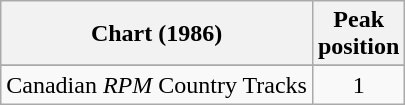<table class="wikitable sortable">
<tr>
<th align="left">Chart (1986)</th>
<th style="text-align:center;">Peak<br>position</th>
</tr>
<tr>
</tr>
<tr>
<td align="left">Canadian <em>RPM</em> Country Tracks</td>
<td style="text-align:center;">1</td>
</tr>
</table>
